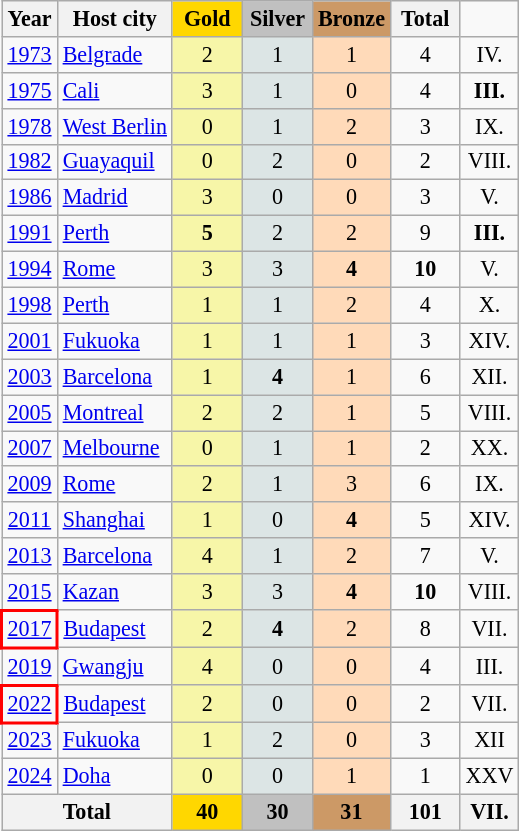<table class="wikitable" style="text-align:center; font-size:92%;">
<tr>
<th>Year</th>
<th>Host city</th>
<td width=40 bgcolor=gold align="center"><strong>Gold</strong></td>
<td width=40 bgcolor=silver align="center"><strong>Silver</strong></td>
<td width=4 bgcolor=#cc9966 align="center"><strong>Bronze</strong></td>
<th width=40>Total</th>
</tr>
<tr align="center">
<td><a href='#'>1973</a></td>
<td align="left"> <a href='#'>Belgrade</a></td>
<td style="background:#F7F6A8;">2</td>
<td style="background:#DCE5E5;">1</td>
<td style="background:#FFDAB9;">1</td>
<td>4</td>
<td>IV.</td>
</tr>
<tr align="center">
<td><a href='#'>1975</a></td>
<td align="left"> <a href='#'>Cali</a></td>
<td style="background:#F7F6A8;">3</td>
<td style="background:#DCE5E5;">1</td>
<td style="background:#FFDAB9;">0</td>
<td>4</td>
<td><strong>III.</strong></td>
</tr>
<tr align="center">
<td><a href='#'>1978</a></td>
<td align="left"> <a href='#'>West Berlin</a></td>
<td style="background:#F7F6A8;">0</td>
<td style="background:#DCE5E5;">1</td>
<td style="background:#FFDAB9;">2</td>
<td>3</td>
<td>IX.</td>
</tr>
<tr align="center">
<td><a href='#'>1982</a></td>
<td align="left"> <a href='#'>Guayaquil</a></td>
<td style="background:#F7F6A8;">0</td>
<td style="background:#DCE5E5;">2</td>
<td style="background:#FFDAB9;">0</td>
<td>2</td>
<td>VIII.</td>
</tr>
<tr align="center">
<td><a href='#'>1986</a></td>
<td align="left"> <a href='#'>Madrid</a></td>
<td style="background:#F7F6A8;">3</td>
<td style="background:#DCE5E5;">0</td>
<td style="background:#FFDAB9;">0</td>
<td>3</td>
<td>V.</td>
</tr>
<tr align="center">
<td><a href='#'>1991</a></td>
<td align="left"> <a href='#'>Perth</a></td>
<td style="background:#F7F6A8;"><strong>5</strong></td>
<td style="background:#DCE5E5;">2</td>
<td style="background:#FFDAB9;">2</td>
<td>9</td>
<td><strong>III.</strong></td>
</tr>
<tr align="center">
<td><a href='#'>1994</a></td>
<td align="left"> <a href='#'>Rome</a></td>
<td style="background:#F7F6A8;">3</td>
<td style="background:#DCE5E5;">3</td>
<td style="background:#FFDAB9;"><strong>4</strong></td>
<td><strong>10</strong></td>
<td>V.</td>
</tr>
<tr align="center">
<td><a href='#'>1998</a></td>
<td align="left"> <a href='#'>Perth</a></td>
<td style="background:#F7F6A8;">1</td>
<td style="background:#DCE5E5;">1</td>
<td style="background:#FFDAB9;">2</td>
<td>4</td>
<td>X.</td>
</tr>
<tr align="center">
<td><a href='#'>2001</a></td>
<td align="left"> <a href='#'>Fukuoka</a></td>
<td style="background:#F7F6A8;">1</td>
<td style="background:#DCE5E5;">1</td>
<td style="background:#FFDAB9;">1</td>
<td>3</td>
<td>XIV.</td>
</tr>
<tr align="center">
<td><a href='#'>2003</a></td>
<td align="left"> <a href='#'>Barcelona</a></td>
<td style="background:#F7F6A8;">1</td>
<td style="background:#DCE5E5;"><strong>4</strong></td>
<td style="background:#FFDAB9;">1</td>
<td>6</td>
<td>XII.</td>
</tr>
<tr align="center">
<td><a href='#'>2005</a></td>
<td align="left"> <a href='#'>Montreal</a></td>
<td style="background:#F7F6A8;">2</td>
<td style="background:#DCE5E5;">2</td>
<td style="background:#FFDAB9;">1</td>
<td>5</td>
<td>VIII.</td>
</tr>
<tr align="center">
<td><a href='#'>2007</a></td>
<td align="left"> <a href='#'>Melbourne</a></td>
<td style="background:#F7F6A8;">0</td>
<td style="background:#DCE5E5;">1</td>
<td style="background:#FFDAB9;">1</td>
<td>2</td>
<td>XX.</td>
</tr>
<tr align="center">
<td><a href='#'>2009</a></td>
<td align="left"> <a href='#'>Rome</a></td>
<td style="background:#F7F6A8;">2</td>
<td style="background:#DCE5E5;">1</td>
<td style="background:#FFDAB9;">3</td>
<td>6</td>
<td>IX.</td>
</tr>
<tr align="center">
<td><a href='#'>2011</a></td>
<td align="left"> <a href='#'>Shanghai</a></td>
<td style="background:#F7F6A8;">1</td>
<td style="background:#DCE5E5;">0</td>
<td style="background:#FFDAB9;"><strong>4</strong></td>
<td>5</td>
<td>XIV.</td>
</tr>
<tr align="center">
<td><a href='#'>2013</a></td>
<td align="left"> <a href='#'>Barcelona</a></td>
<td style="background:#F7F6A8;">4</td>
<td style="background:#DCE5E5;">1</td>
<td style="background:#FFDAB9;">2</td>
<td>7</td>
<td>V.</td>
</tr>
<tr align="center">
<td><a href='#'>2015</a></td>
<td align="left"> <a href='#'>Kazan</a></td>
<td style="background:#F7F6A8;">3</td>
<td style="background:#DCE5E5;">3</td>
<td style="background:#FFDAB9;"><strong>4</strong></td>
<td><strong>10</strong></td>
<td>VIII.</td>
</tr>
<tr align="center">
<td style="border: 2px solid red"><a href='#'>2017</a></td>
<td align="left"> <a href='#'>Budapest</a></td>
<td style="background:#F7F6A8;">2</td>
<td style="background:#DCE5E5;"><strong>4</strong></td>
<td style="background:#FFDAB9;">2</td>
<td>8</td>
<td>VII.</td>
</tr>
<tr align="center">
<td><a href='#'>2019</a></td>
<td align="left"> <a href='#'>Gwangju</a></td>
<td style="background:#F7F6A8;">4</td>
<td style="background:#DCE5E5;">0</td>
<td style="background:#FFDAB9;">0</td>
<td>4</td>
<td>III.</td>
</tr>
<tr align="center">
<td style="border: 2px solid red"><a href='#'>2022</a></td>
<td align="left"> <a href='#'>Budapest</a></td>
<td style="background:#F7F6A8;">2</td>
<td style="background:#DCE5E5;">0</td>
<td style="background:#FFDAB9;">0</td>
<td>2</td>
<td>VII.</td>
</tr>
<tr align="center">
<td><a href='#'>2023</a></td>
<td align="left"> <a href='#'>Fukuoka</a></td>
<td style="background:#F7F6A8;">1</td>
<td style="background:#DCE5E5;">2</td>
<td style="background:#FFDAB9;">0</td>
<td>3</td>
<td>XII</td>
</tr>
<tr align="center">
<td><a href='#'>2024</a></td>
<td align="left"> <a href='#'>Doha</a></td>
<td style="background:#F7F6A8;">0</td>
<td style="background:#DCE5E5;">0</td>
<td style="background:#FFDAB9;">1</td>
<td>1</td>
<td>XXV</td>
</tr>
<tr align="center">
<th colspan=2>Total</th>
<th style="background:gold;">40</th>
<th style="background:silver;">30</th>
<th style="background:#CC9966;">31</th>
<th>101</th>
<th>VII.</th>
</tr>
</table>
